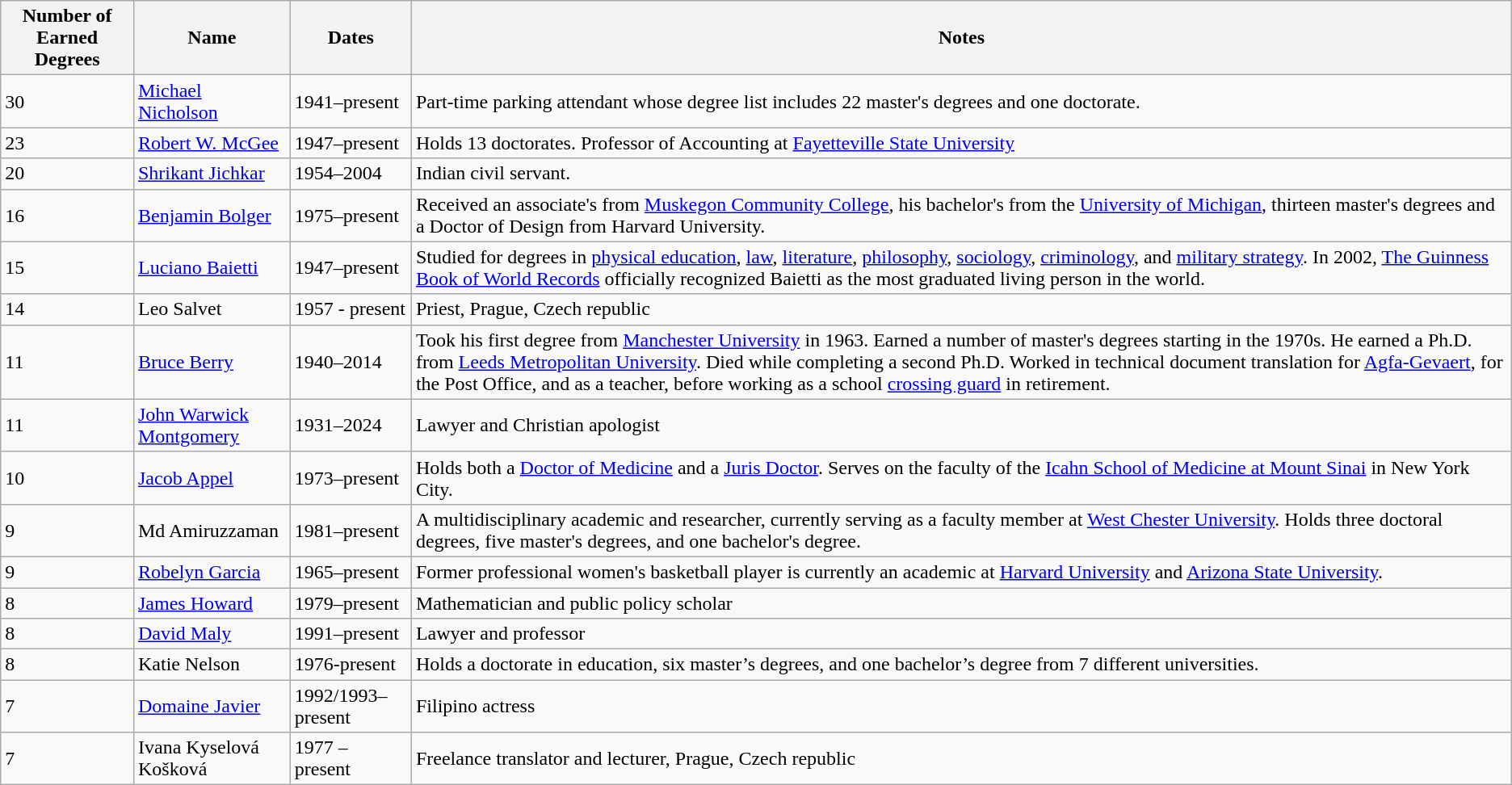<table class="wikitable">
<tr>
<th>Number of Earned Degrees</th>
<th>Name</th>
<th>Dates</th>
<th>Notes</th>
</tr>
<tr>
<td>30</td>
<td><a href='#'>Michael Nicholson</a></td>
<td>1941–present</td>
<td>Part-time parking attendant whose degree list includes 22 master's degrees and one doctorate.</td>
</tr>
<tr>
<td>23</td>
<td><a href='#'>Robert W. McGee</a></td>
<td>1947–present</td>
<td>Holds 13 doctorates. Professor of Accounting at <a href='#'>Fayetteville State University</a></td>
</tr>
<tr>
<td>20</td>
<td><a href='#'>Shrikant Jichkar</a></td>
<td>1954–2004</td>
<td>Indian civil servant.</td>
</tr>
<tr>
<td>16</td>
<td><a href='#'>Benjamin Bolger</a></td>
<td>1975–present</td>
<td>Received an associate's from <a href='#'>Muskegon Community College</a>, his bachelor's from the <a href='#'>University of Michigan</a>, thirteen master's degrees and a Doctor of Design from Harvard University.</td>
</tr>
<tr>
<td>15</td>
<td><a href='#'>Luciano Baietti</a></td>
<td>1947–present</td>
<td>Studied for degrees in <a href='#'>physical education</a>, <a href='#'>law</a>, <a href='#'>literature</a>, <a href='#'>philosophy</a>, <a href='#'>sociology</a>, <a href='#'>criminology</a>, and <a href='#'>military strategy</a>. In 2002, <a href='#'>The Guinness Book of World Records</a> officially recognized Baietti as the most graduated living person in the world.</td>
</tr>
<tr>
<td>14</td>
<td>Leo Salvet</td>
<td>1957 - present</td>
<td>Priest, Prague, Czech republic</td>
</tr>
<tr>
<td>11</td>
<td><a href='#'>Bruce Berry</a></td>
<td>1940–2014</td>
<td>Took his first degree from <a href='#'>Manchester University</a> in 1963. Earned a number of master's degrees starting in the 1970s.  He earned a Ph.D. from <a href='#'>Leeds Metropolitan University</a>. Died while completing a second Ph.D. Worked in technical document translation for <a href='#'>Agfa-Gevaert</a>, for the Post Office, and as a teacher, before working as a school <a href='#'>crossing guard</a> in retirement.</td>
</tr>
<tr>
<td>11</td>
<td><a href='#'>John Warwick Montgomery</a></td>
<td>1931–2024</td>
<td>Lawyer and Christian apologist</td>
</tr>
<tr>
<td>10</td>
<td><a href='#'>Jacob Appel</a></td>
<td>1973–present</td>
<td>Holds both a <a href='#'>Doctor of Medicine</a> and a <a href='#'>Juris Doctor</a>. Serves on the faculty of the <a href='#'>Icahn School of Medicine at Mount Sinai</a> in New York City.</td>
</tr>
<tr>
<td>9</td>
<td>Md Amiruzzaman</td>
<td>1981–present</td>
<td>A multidisciplinary academic and researcher, currently serving as a faculty member at <a href='#'>West Chester University</a>. Holds three doctoral degrees, five master's degrees, and one bachelor's degree.</td>
</tr>
<tr>
<td>9</td>
<td><a href='#'>Robelyn Garcia</a></td>
<td>1965–present</td>
<td>Former professional women's basketball player is currently an academic at <a href='#'>Harvard University</a> and <a href='#'>Arizona State University</a>.</td>
</tr>
<tr>
<td>8</td>
<td><a href='#'>James Howard</a></td>
<td>1979–present</td>
<td>Mathematician and public policy scholar</td>
</tr>
<tr>
<td>8</td>
<td><a href='#'>David Maly</a></td>
<td>1991–present</td>
<td>Lawyer and professor</td>
</tr>
<tr>
<td>8</td>
<td>Katie Nelson</td>
<td>1976-present</td>
<td>Holds a doctorate in education, six master’s degrees, and one bachelor’s degree from 7 different universities.</td>
</tr>
<tr>
<td>7</td>
<td><a href='#'>Domaine Javier</a></td>
<td>1992/1993–present</td>
<td>Filipino actress</td>
</tr>
<tr>
<td>7</td>
<td>Ivana Kyselová Košková</td>
<td>1977 – present</td>
<td>Freelance translator and lecturer, Prague, Czech republic</td>
</tr>
</table>
